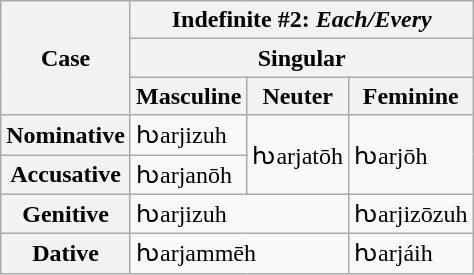<table class="wikitable">
<tr>
<th rowspan="3">Case</th>
<th colspan="3"><strong>Indefinite #2: <em>Each/Every<strong><em></th>
</tr>
<tr>
<th colspan="3"></strong>Singular<strong></th>
</tr>
<tr>
<th></strong>Masculine<strong></th>
<th></strong>Neuter<strong></th>
<th></strong>Feminine<strong></th>
</tr>
<tr>
<th></strong>Nominative<strong></th>
<td>ƕarjizuh</td>
<td rowspan="2">ƕarjatōh</td>
<td rowspan="2">ƕarjōh</td>
</tr>
<tr>
<th></strong>Accusative<strong></th>
<td>ƕarjanōh</td>
</tr>
<tr>
<th></strong>Genitive<strong></th>
<td colspan="2">ƕarjizuh</td>
<td>ƕarjizōzuh</td>
</tr>
<tr>
<th></strong>Dative<strong></th>
<td colspan="2">ƕarjammēh</td>
<td>ƕarjáih</td>
</tr>
</table>
